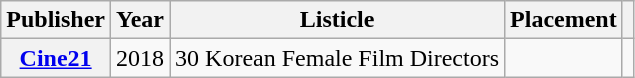<table class="wikitable plainrowheaders" style="text-align:center">
<tr>
<th scope="col">Publisher</th>
<th scope="col">Year</th>
<th scope="col">Listicle</th>
<th scope="col">Placement</th>
<th scope="col" class="unsortable"></th>
</tr>
<tr>
<th scope="row"><a href='#'>Cine21</a></th>
<td>2018</td>
<td style="text-align:left">30 Korean Female Film Directors</td>
<td></td>
<td></td>
</tr>
</table>
